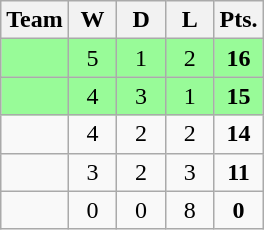<table class="wikitable" align="center"|>
<tr>
<th>Team</th>
<th width=25px>W</th>
<th width=25px>D</th>
<th width=25px>L</th>
<th width=25px>Pts.</th>
</tr>
<tr align="center" bgcolor="#98fb98">
<td align="left"></td>
<td>5</td>
<td>1</td>
<td>2</td>
<td><strong>16</strong></td>
</tr>
<tr align="center" bgcolor="#98fb98">
<td align="left"></td>
<td>4</td>
<td>3</td>
<td>1</td>
<td><strong>15</strong></td>
</tr>
<tr align="center">
<td align="left"></td>
<td>4</td>
<td>2</td>
<td>2</td>
<td><strong>14</strong></td>
</tr>
<tr align="center">
<td align="left"></td>
<td>3</td>
<td>2</td>
<td>3</td>
<td><strong>11</strong></td>
</tr>
<tr align="center">
<td align="left"></td>
<td>0</td>
<td>0</td>
<td>8</td>
<td><strong>0</strong></td>
</tr>
</table>
